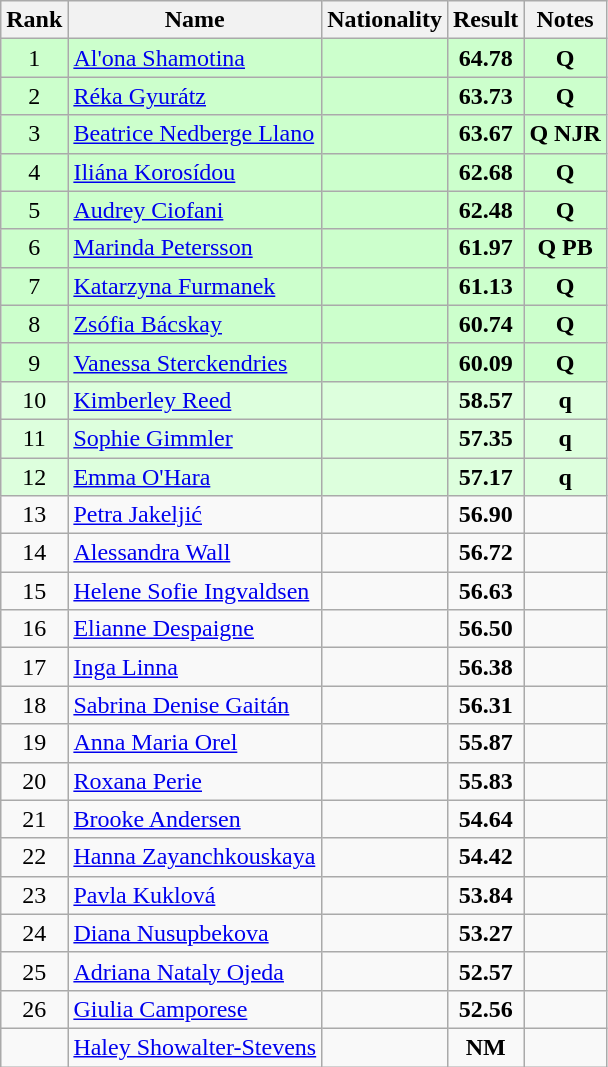<table class="wikitable sortable" style="text-align:center">
<tr>
<th>Rank</th>
<th>Name</th>
<th>Nationality</th>
<th>Result</th>
<th>Notes</th>
</tr>
<tr bgcolor=ccffcc>
<td>1</td>
<td align=left><a href='#'>Al'ona Shamotina</a></td>
<td align=left></td>
<td><strong>64.78</strong></td>
<td><strong>Q</strong></td>
</tr>
<tr bgcolor=ccffcc>
<td>2</td>
<td align=left><a href='#'>Réka Gyurátz</a></td>
<td align=left></td>
<td><strong>63.73</strong></td>
<td><strong>Q</strong></td>
</tr>
<tr bgcolor=ccffcc>
<td>3</td>
<td align=left><a href='#'>Beatrice Nedberge Llano</a></td>
<td align=left></td>
<td><strong>63.67</strong></td>
<td><strong>Q NJR</strong></td>
</tr>
<tr bgcolor=ccffcc>
<td>4</td>
<td align=left><a href='#'>Iliána Korosídou</a></td>
<td align=left></td>
<td><strong>62.68</strong></td>
<td><strong>Q</strong></td>
</tr>
<tr bgcolor=ccffcc>
<td>5</td>
<td align=left><a href='#'>Audrey Ciofani</a></td>
<td align=left></td>
<td><strong>62.48</strong></td>
<td><strong>Q</strong></td>
</tr>
<tr bgcolor=ccffcc>
<td>6</td>
<td align=left><a href='#'>Marinda Petersson</a></td>
<td align=left></td>
<td><strong>61.97</strong></td>
<td><strong>Q PB</strong></td>
</tr>
<tr bgcolor=ccffcc>
<td>7</td>
<td align=left><a href='#'>Katarzyna Furmanek</a></td>
<td align=left></td>
<td><strong>61.13</strong></td>
<td><strong>Q</strong></td>
</tr>
<tr bgcolor=ccffcc>
<td>8</td>
<td align=left><a href='#'>Zsófia Bácskay</a></td>
<td align=left></td>
<td><strong>60.74</strong></td>
<td><strong>Q</strong></td>
</tr>
<tr bgcolor=ccffcc>
<td>9</td>
<td align=left><a href='#'>Vanessa Sterckendries</a></td>
<td align=left></td>
<td><strong>60.09</strong></td>
<td><strong>Q</strong></td>
</tr>
<tr bgcolor=ddffdd>
<td>10</td>
<td align=left><a href='#'>Kimberley Reed</a></td>
<td align=left></td>
<td><strong>58.57</strong></td>
<td><strong>q</strong></td>
</tr>
<tr bgcolor=ddffdd>
<td>11</td>
<td align=left><a href='#'>Sophie Gimmler</a></td>
<td align=left></td>
<td><strong>57.35</strong></td>
<td><strong>q</strong></td>
</tr>
<tr bgcolor=ddffdd>
<td>12</td>
<td align=left><a href='#'>Emma O'Hara</a></td>
<td align=left></td>
<td><strong>57.17</strong></td>
<td><strong>q</strong></td>
</tr>
<tr>
<td>13</td>
<td align=left><a href='#'>Petra Jakeljić</a></td>
<td align=left></td>
<td><strong>56.90</strong></td>
<td></td>
</tr>
<tr>
<td>14</td>
<td align=left><a href='#'>Alessandra Wall</a></td>
<td align=left></td>
<td><strong>56.72</strong></td>
<td></td>
</tr>
<tr>
<td>15</td>
<td align=left><a href='#'>Helene Sofie Ingvaldsen</a></td>
<td align=left></td>
<td><strong>56.63</strong></td>
<td></td>
</tr>
<tr>
<td>16</td>
<td align=left><a href='#'>Elianne Despaigne</a></td>
<td align=left></td>
<td><strong>56.50</strong></td>
<td></td>
</tr>
<tr>
<td>17</td>
<td align=left><a href='#'>Inga Linna</a></td>
<td align=left></td>
<td><strong>56.38</strong></td>
<td></td>
</tr>
<tr>
<td>18</td>
<td align=left><a href='#'>Sabrina Denise Gaitán</a></td>
<td align=left></td>
<td><strong>56.31</strong></td>
<td></td>
</tr>
<tr>
<td>19</td>
<td align=left><a href='#'>Anna Maria Orel</a></td>
<td align=left></td>
<td><strong>55.87</strong></td>
<td></td>
</tr>
<tr>
<td>20</td>
<td align=left><a href='#'>Roxana Perie</a></td>
<td align=left></td>
<td><strong>55.83</strong></td>
<td></td>
</tr>
<tr>
<td>21</td>
<td align=left><a href='#'>Brooke Andersen</a></td>
<td align=left></td>
<td><strong>54.64</strong></td>
<td></td>
</tr>
<tr>
<td>22</td>
<td align=left><a href='#'>Hanna Zayanchkouskaya</a></td>
<td align=left></td>
<td><strong>54.42</strong></td>
<td></td>
</tr>
<tr>
<td>23</td>
<td align=left><a href='#'>Pavla Kuklová</a></td>
<td align=left></td>
<td><strong>53.84</strong></td>
<td></td>
</tr>
<tr>
<td>24</td>
<td align=left><a href='#'>Diana Nusupbekova</a></td>
<td align=left></td>
<td><strong>53.27</strong></td>
<td></td>
</tr>
<tr>
<td>25</td>
<td align=left><a href='#'>Adriana Nataly Ojeda</a></td>
<td align=left></td>
<td><strong>52.57</strong></td>
<td></td>
</tr>
<tr>
<td>26</td>
<td align=left><a href='#'>Giulia Camporese</a></td>
<td align=left></td>
<td><strong>52.56</strong></td>
<td></td>
</tr>
<tr>
<td></td>
<td align=left><a href='#'>Haley Showalter-Stevens</a></td>
<td align=left></td>
<td><strong>NM</strong></td>
<td></td>
</tr>
</table>
